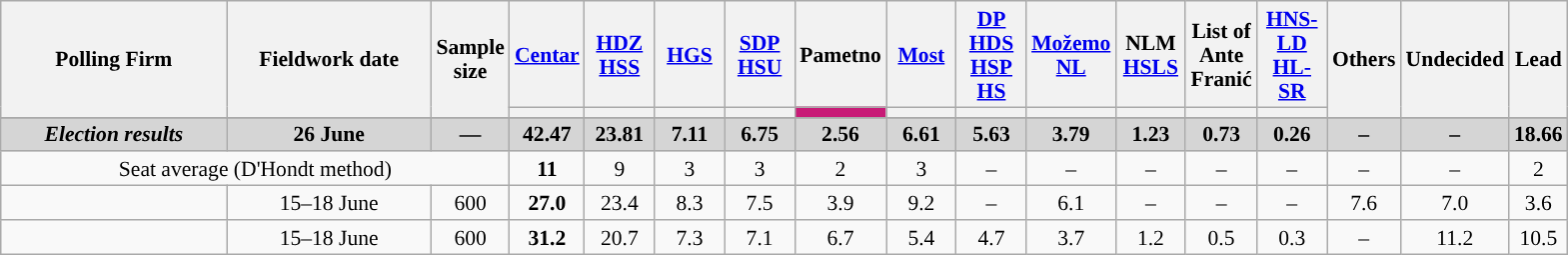<table class="wikitable sortable" style="text-align:center; font-size:90%; line-height:16px;">
<tr style="height:42px;">
<th rowspan="2" style="width:40px;">Polling Firm</th>
<th rowspan="2" style="width:40px;">Fieldwork date</th>
<th rowspan="2" style="width:40px;">Sample <br> size</th>
<th class="unsortable" style="width:40px;"><a href='#'>Centar</a></th>
<th class="unsortable" style="width:40px;"><a href='#'>HDZ</a><br><a href='#'>HSS</a></th>
<th class="unsortable" style="width:40px;"><a href='#'>HGS</a></th>
<th class="unsortable" style="width:40px;"><a href='#'>SDP</a><br><a href='#'>HSU</a></th>
<th class="unsortable" style="width:40px;">Pametno</th>
<th class="unsortable" style="width:40px;"><a href='#'>Most</a></th>
<th class="unsortable" style="width:40px;"><a href='#'>DP</a><br><a href='#'>HDS</a><br><a href='#'>HSP</a><br><a href='#'>HS</a></th>
<th class="unsortable" style="width:40px;"><a href='#'>Možemo</a><br><a href='#'>NL</a></th>
<th class="unsortable" style="width:40px;">NLM<br><a href='#'>HSLS</a></th>
<th class="unsortable" style="width:40px;">List of Ante Franić</th>
<th class="unsortable" style="width:40px;"><a href='#'>HNS-LD</a><br><a href='#'>HL-SR</a></th>
<th rowspan="2" class="unsortable" style="width:40px;">Others</th>
<th rowspan="2" class="unsortable" style="width:40px;">Undecided</th>
<th rowspan="2" class="unsortable" style="width:20px;">Lead</th>
</tr>
<tr>
<th class="unsortable" style="color:inherit;background:"></th>
<th class="unsortable" style="color:inherit;background:"></th>
<th class="unsortable" style="background:"></th>
<th class="unsortable" style="color:inherit;background:"></th>
<th class="unsortable" style="color:inherit;background:#C81B77; width:45px;"></th>
<th class="unsortable" style="color:inherit;background:"></th>
<th class="unsortable" style="color:inherit;background:"></th>
<th class="unsortable" style="background:"></th>
<th class="unsortable" style="color:inherit;background:"></th>
<th class="unsortable" style="background:"></th>
<th class="unsortable" style="color:inherit;background:"></th>
</tr>
<tr>
</tr>
<tr style="background:#D5D5D5; font-weight:bold;">
<td style="width:10em"><em>Election results</em></td>
<td style="width:9em">26 June</td>
<td>—</td>
<td style="background:"><strong>42.47</strong></td>
<td>23.81</td>
<td>7.11</td>
<td>6.75</td>
<td>2.56</td>
<td>6.61</td>
<td>5.63</td>
<td>3.79</td>
<td>1.23</td>
<td>0.73</td>
<td>0.26</td>
<td>–</td>
<td>–</td>
<td style="background:">18.66</td>
</tr>
<tr>
<td colspan=3>Seat average (D'Hondt method)</td>
<td style="background:"><strong>11</strong></td>
<td>9</td>
<td>3</td>
<td>3</td>
<td>2</td>
<td>3</td>
<td>–</td>
<td>–</td>
<td>–</td>
<td>–</td>
<td>–</td>
<td>–</td>
<td>–</td>
<td style="background:">2</td>
</tr>
<tr>
<td></td>
<td>15–18 June</td>
<td>600</td>
<td style="background:"><strong>27.0</strong></td>
<td>23.4</td>
<td>8.3</td>
<td>7.5</td>
<td>3.9</td>
<td>9.2</td>
<td>–</td>
<td>6.1</td>
<td>–</td>
<td>–</td>
<td>–</td>
<td>7.6</td>
<td>7.0</td>
<td style="background:">3.6</td>
</tr>
<tr>
<td></td>
<td>15–18 June</td>
<td>600</td>
<td style="background:"><strong>31.2</strong></td>
<td>20.7</td>
<td>7.3</td>
<td>7.1</td>
<td>6.7</td>
<td>5.4</td>
<td>4.7</td>
<td>3.7</td>
<td>1.2</td>
<td>0.5</td>
<td>0.3</td>
<td>–</td>
<td>11.2</td>
<td style="background:">10.5</td>
</tr>
</table>
